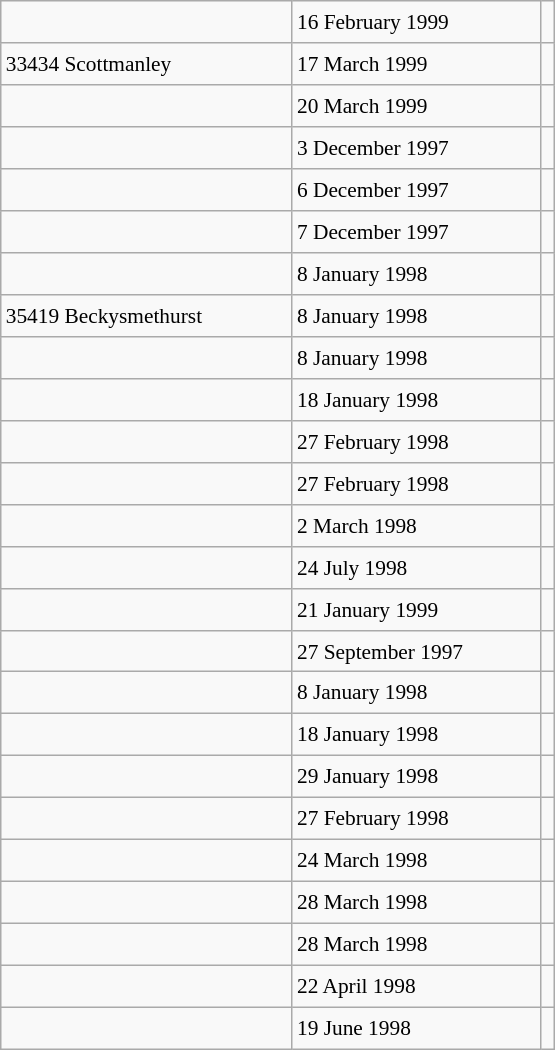<table class="wikitable" style="font-size: 89%; float: left; width: 26em; margin-right: 1em; height: 700px">
<tr>
<td></td>
<td>16 February 1999</td>
<td></td>
</tr>
<tr>
<td>33434 Scottmanley</td>
<td>17 March 1999</td>
<td></td>
</tr>
<tr>
<td></td>
<td>20 March 1999</td>
<td></td>
</tr>
<tr>
<td></td>
<td>3 December 1997</td>
<td></td>
</tr>
<tr>
<td></td>
<td>6 December 1997</td>
<td></td>
</tr>
<tr>
<td></td>
<td>7 December 1997</td>
<td></td>
</tr>
<tr>
<td></td>
<td>8 January 1998</td>
<td></td>
</tr>
<tr>
<td>35419 Beckysmethurst</td>
<td>8 January 1998</td>
<td></td>
</tr>
<tr>
<td></td>
<td>8 January 1998</td>
<td></td>
</tr>
<tr>
<td></td>
<td>18 January 1998</td>
<td></td>
</tr>
<tr>
<td></td>
<td>27 February 1998</td>
<td></td>
</tr>
<tr>
<td></td>
<td>27 February 1998</td>
<td></td>
</tr>
<tr>
<td></td>
<td>2 March 1998</td>
<td></td>
</tr>
<tr>
<td></td>
<td>24 July 1998</td>
<td></td>
</tr>
<tr>
<td></td>
<td>21 January 1999</td>
<td></td>
</tr>
<tr>
<td></td>
<td>27 September 1997</td>
<td></td>
</tr>
<tr>
<td></td>
<td>8 January 1998</td>
<td></td>
</tr>
<tr>
<td></td>
<td>18 January 1998</td>
<td></td>
</tr>
<tr>
<td></td>
<td>29 January 1998</td>
<td></td>
</tr>
<tr>
<td></td>
<td>27 February 1998</td>
<td></td>
</tr>
<tr>
<td></td>
<td>24 March 1998</td>
<td></td>
</tr>
<tr>
<td></td>
<td>28 March 1998</td>
<td></td>
</tr>
<tr>
<td></td>
<td>28 March 1998</td>
<td></td>
</tr>
<tr>
<td></td>
<td>22 April 1998</td>
<td></td>
</tr>
<tr>
<td></td>
<td>19 June 1998</td>
<td></td>
</tr>
</table>
